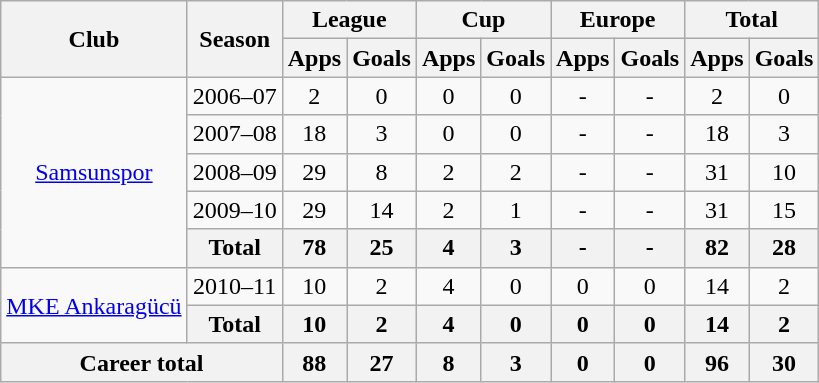<table class="wikitable" style="text-align: center;">
<tr>
<th rowspan="2">Club</th>
<th rowspan="2">Season</th>
<th colspan="2">League</th>
<th colspan="2">Cup</th>
<th colspan="2">Europe</th>
<th colspan="3">Total</th>
</tr>
<tr>
<th>Apps</th>
<th>Goals</th>
<th>Apps</th>
<th>Goals</th>
<th>Apps</th>
<th>Goals</th>
<th>Apps</th>
<th>Goals</th>
</tr>
<tr>
<td rowspan="5" valign="center"><a href='#'>Samsunspor</a></td>
<td>2006–07</td>
<td>2</td>
<td>0</td>
<td>0</td>
<td>0</td>
<td>-</td>
<td>-</td>
<td>2</td>
<td>0</td>
</tr>
<tr>
<td>2007–08</td>
<td>18</td>
<td>3</td>
<td>0</td>
<td>0</td>
<td>-</td>
<td>-</td>
<td>18</td>
<td>3</td>
</tr>
<tr>
<td>2008–09</td>
<td>29</td>
<td>8</td>
<td>2</td>
<td>2</td>
<td>-</td>
<td>-</td>
<td>31</td>
<td>10</td>
</tr>
<tr>
<td>2009–10</td>
<td>29</td>
<td>14</td>
<td>2</td>
<td>1</td>
<td>-</td>
<td>-</td>
<td>31</td>
<td>15</td>
</tr>
<tr>
<th>Total</th>
<th>78</th>
<th>25</th>
<th>4</th>
<th>3</th>
<th>-</th>
<th>-</th>
<th>82</th>
<th>28</th>
</tr>
<tr>
<td rowspan="2" valign="center"><a href='#'>MKE Ankaragücü</a></td>
<td>2010–11</td>
<td>10</td>
<td>2</td>
<td>4</td>
<td>0</td>
<td>0</td>
<td>0</td>
<td>14</td>
<td>2</td>
</tr>
<tr>
<th>Total</th>
<th>10</th>
<th>2</th>
<th>4</th>
<th>0</th>
<th>0</th>
<th>0</th>
<th>14</th>
<th>2</th>
</tr>
<tr>
<th colspan=2>Career total</th>
<th>88</th>
<th>27</th>
<th>8</th>
<th>3</th>
<th>0</th>
<th>0</th>
<th>96</th>
<th>30</th>
</tr>
</table>
